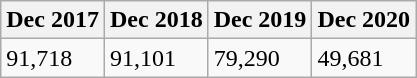<table class="wikitable">
<tr>
<th>Dec 2017</th>
<th>Dec 2018</th>
<th>Dec 2019</th>
<th>Dec 2020</th>
</tr>
<tr>
<td>91,718</td>
<td>91,101</td>
<td>79,290</td>
<td>49,681</td>
</tr>
</table>
